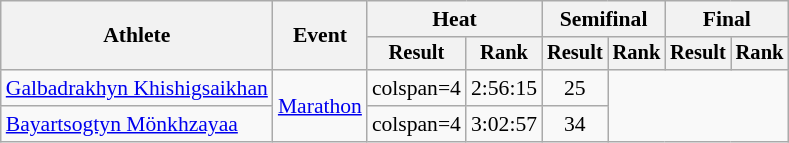<table class="wikitable" style="font-size:90%">
<tr>
<th rowspan="2">Athlete</th>
<th rowspan="2">Event</th>
<th colspan="2">Heat</th>
<th colspan="2">Semifinal</th>
<th colspan="2">Final</th>
</tr>
<tr style="font-size:95%">
<th>Result</th>
<th>Rank</th>
<th>Result</th>
<th>Rank</th>
<th>Result</th>
<th>Rank</th>
</tr>
<tr style=text-align:center>
<td style=text-align:left><a href='#'>Galbadrakhyn Khishigsaikhan</a></td>
<td style=text-align:left rowspan=2><a href='#'>Marathon</a></td>
<td>colspan=4 </td>
<td>2:56:15</td>
<td>25</td>
</tr>
<tr style=text-align:center>
<td style=text-align:left><a href='#'>Bayartsogtyn Mönkhzayaa</a></td>
<td>colspan=4 </td>
<td>3:02:57</td>
<td>34</td>
</tr>
</table>
